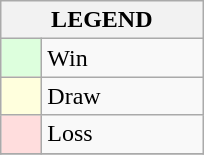<table class="wikitable">
<tr>
<th colspan="2">LEGEND</th>
</tr>
<tr>
<td style="background:#ddffdd;" width=20> </td>
<td width=100>Win</td>
</tr>
<tr>
<td style="background:#ffffdd"  width=20> </td>
<td width=100>Draw</td>
</tr>
<tr>
<td style="background:#ffdddd;" width=20> </td>
<td width=100>Loss</td>
</tr>
<tr>
</tr>
</table>
